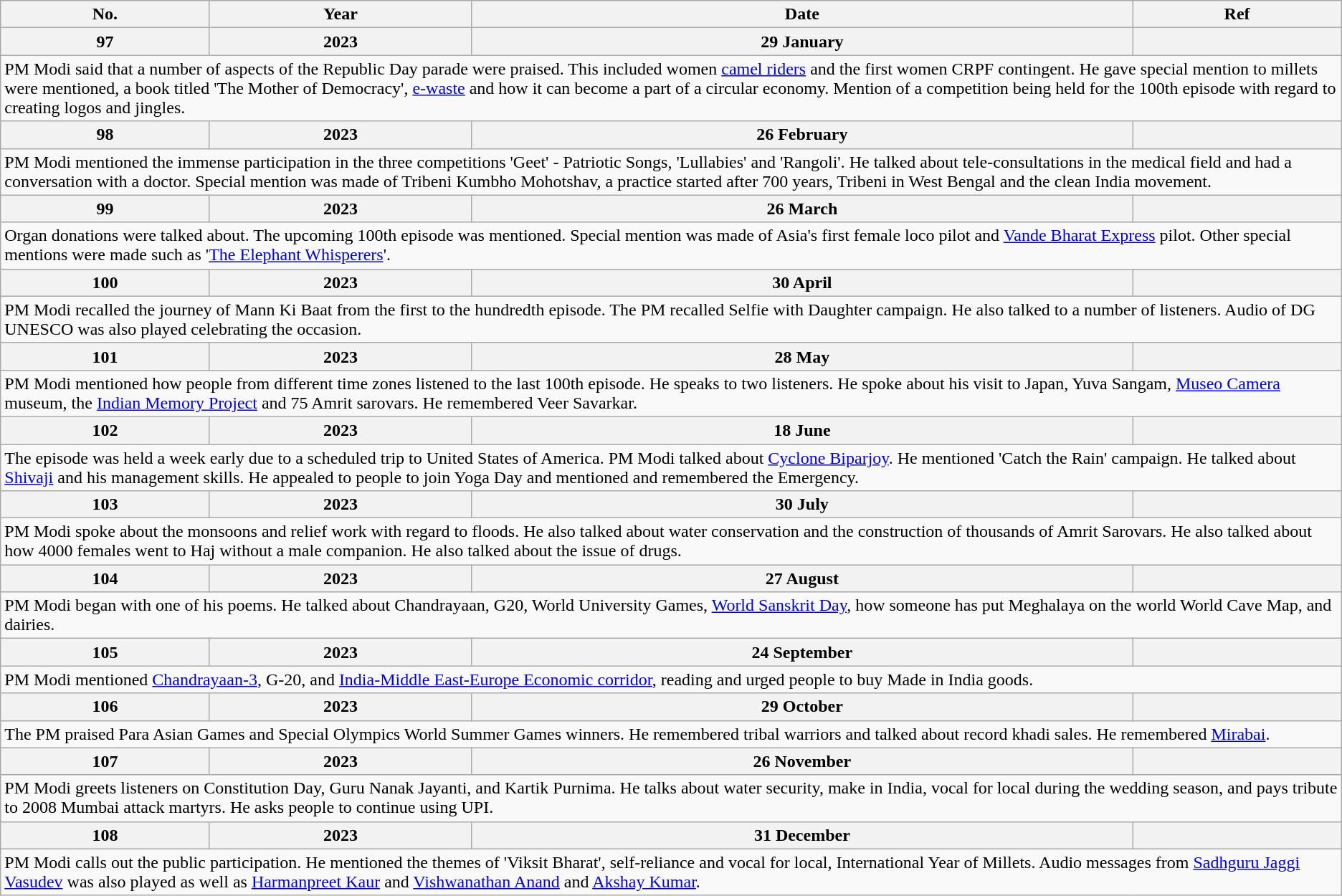<table class="wikitable">
<tr>
<th>No.</th>
<th>Year</th>
<th>Date</th>
<th>Ref</th>
</tr>
<tr>
<th>97</th>
<th>2023</th>
<th>29 January</th>
<th></th>
</tr>
<tr>
<td colspan="4">PM Modi said that a number of aspects of the Republic Day parade were praised. This included women <a href='#'>camel riders</a> and the first women CRPF contingent. He gave special mention to millets were mentioned, a book titled 'The Mother of Democracy', <a href='#'>e-waste</a> and how it can become a part of a circular economy. Mention of a competition being held for the 100th episode with regard to creating logos and jingles.</td>
</tr>
<tr>
<th>98</th>
<th>2023</th>
<th>26 February</th>
<th></th>
</tr>
<tr>
<td colspan="4">PM Modi mentioned the immense participation in the three competitions 'Geet' - Patriotic Songs, 'Lullabies' and 'Rangoli'. He talked about tele-consultations in the medical field and had a conversation with a doctor. Special mention was made of Tribeni Kumbho Mohotshav, a practice started after 700 years, Tribeni in West Bengal and the clean India movement.</td>
</tr>
<tr>
<th>99</th>
<th>2023</th>
<th>26 March</th>
<th></th>
</tr>
<tr>
<td colspan="4">Organ donations were talked about. The upcoming 100th episode was mentioned. Special mention was made of Asia's first female loco pilot and <a href='#'>Vande Bharat Express</a> pilot. Other special mentions were made such as '<a href='#'>The Elephant Whisperers</a>'.</td>
</tr>
<tr>
<th>100</th>
<th>2023</th>
<th>30 April</th>
<th></th>
</tr>
<tr>
<td colspan="4">PM Modi recalled the journey of Mann Ki Baat from the first to the hundredth episode. The PM recalled Selfie with Daughter campaign. He also talked to a number of listeners. Audio of DG UNESCO was also played celebrating the occasion.</td>
</tr>
<tr>
<th>101</th>
<th>2023</th>
<th>28 May</th>
<th></th>
</tr>
<tr>
<td colspan="4">PM Modi mentioned how people from different time zones listened to the last 100th episode. He speaks to two listeners. He spoke about his visit to Japan, Yuva Sangam, <a href='#'>Museo Camera</a> museum, the <a href='#'>Indian Memory Project</a> and 75 Amrit sarovars. He remembered Veer Savarkar.</td>
</tr>
<tr>
<th>102</th>
<th>2023</th>
<th>18 June</th>
<th></th>
</tr>
<tr>
<td colspan="4">The episode was held a week early due to a scheduled trip to United States of America. PM Modi talked about <a href='#'>Cyclone Biparjoy</a>. He mentioned 'Catch the Rain' campaign. He talked about <a href='#'>Shivaji</a> and his management skills. He appealed to people to join Yoga Day and mentioned and remembered the Emergency.</td>
</tr>
<tr>
<th>103</th>
<th>2023</th>
<th>30 July</th>
<th></th>
</tr>
<tr>
<td colspan="4">PM Modi spoke about the monsoons and relief work with regard to floods. He also talked about water conservation and the construction of thousands of Amrit Sarovars. He also talked about how 4000 females went to Haj without a male companion. He also talked about the issue of drugs.</td>
</tr>
<tr>
<th>104</th>
<th>2023</th>
<th>27 August</th>
<th></th>
</tr>
<tr>
<td colspan="4">PM Modi began with one of his poems. He talked about Chandrayaan, G20, World University Games, <a href='#'>World Sanskrit Day</a>, how someone has put Meghalaya on the world World Cave Map, and dairies.</td>
</tr>
<tr>
<th>105</th>
<th>2023</th>
<th>24 September</th>
<th></th>
</tr>
<tr>
<td colspan="4">PM Modi mentioned <a href='#'>Chandrayaan-3</a>, G-20, and <a href='#'>India-Middle East-Europe Economic corridor</a>, reading and urged people to buy Made in India goods.</td>
</tr>
<tr>
<th>106</th>
<th>2023</th>
<th>29 October</th>
<th></th>
</tr>
<tr>
<td colspan="4">The PM praised Para Asian Games and Special Olympics World Summer Games winners. He remembered tribal warriors and talked about record khadi sales. He remembered <a href='#'>Mirabai</a>.</td>
</tr>
<tr>
<th>107</th>
<th>2023</th>
<th>26 November</th>
<th></th>
</tr>
<tr>
<td colspan="4">PM Modi greets listeners on Constitution Day, Guru Nanak Jayanti, and Kartik Purnima. He talks about water security, make in India, vocal for local during the wedding season, and pays tribute to 2008 Mumbai attack martyrs. He asks people to continue using UPI.</td>
</tr>
<tr>
<th>108</th>
<th>2023</th>
<th>31 December</th>
<th></th>
</tr>
<tr>
<td colspan="4">PM Modi calls out the public participation. He mentioned the themes of 'Viksit Bharat', self-reliance and vocal for local, International Year of Millets. Audio messages from <a href='#'>Sadhguru Jaggi Vasudev</a> was also played as well as <a href='#'>Harmanpreet Kaur</a> and <a href='#'>Vishwanathan Anand</a> and <a href='#'>Akshay Kumar</a>.</td>
</tr>
</table>
